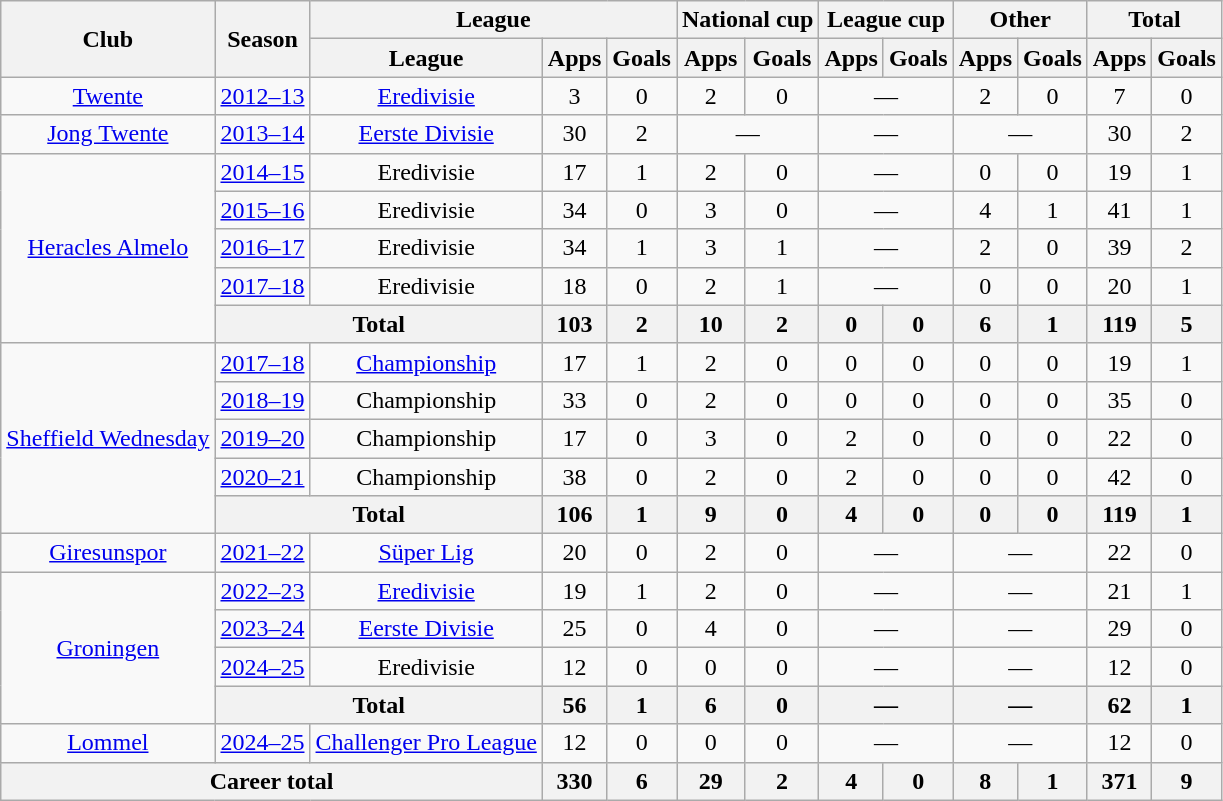<table class="wikitable" style="text-align: center">
<tr>
<th rowspan="2">Club</th>
<th rowspan="2">Season</th>
<th colspan="3">League</th>
<th colspan="2">National cup</th>
<th colspan="2">League cup</th>
<th colspan="2">Other</th>
<th colspan="2">Total</th>
</tr>
<tr>
<th>League</th>
<th>Apps</th>
<th>Goals</th>
<th>Apps</th>
<th>Goals</th>
<th>Apps</th>
<th>Goals</th>
<th>Apps</th>
<th>Goals</th>
<th>Apps</th>
<th>Goals</th>
</tr>
<tr>
<td><a href='#'>Twente</a></td>
<td><a href='#'>2012–13</a></td>
<td><a href='#'>Eredivisie</a></td>
<td>3</td>
<td>0</td>
<td>2</td>
<td>0</td>
<td colspan="2">—</td>
<td>2</td>
<td>0</td>
<td>7</td>
<td>0</td>
</tr>
<tr>
<td><a href='#'>Jong Twente</a></td>
<td><a href='#'>2013–14</a></td>
<td><a href='#'>Eerste Divisie</a></td>
<td>30</td>
<td>2</td>
<td colspan="2">—</td>
<td colspan="2">—</td>
<td colspan="2">—</td>
<td>30</td>
<td>2</td>
</tr>
<tr>
<td rowspan="5"><a href='#'>Heracles Almelo</a></td>
<td><a href='#'>2014–15</a></td>
<td>Eredivisie</td>
<td>17</td>
<td>1</td>
<td>2</td>
<td>0</td>
<td colspan="2">—</td>
<td>0</td>
<td>0</td>
<td>19</td>
<td>1</td>
</tr>
<tr>
<td><a href='#'>2015–16</a></td>
<td>Eredivisie</td>
<td>34</td>
<td>0</td>
<td>3</td>
<td>0</td>
<td colspan="2">—</td>
<td>4</td>
<td>1</td>
<td>41</td>
<td>1</td>
</tr>
<tr>
<td><a href='#'>2016–17</a></td>
<td>Eredivisie</td>
<td>34</td>
<td>1</td>
<td>3</td>
<td>1</td>
<td colspan="2">—</td>
<td>2</td>
<td>0</td>
<td>39</td>
<td>2</td>
</tr>
<tr>
<td><a href='#'>2017–18</a></td>
<td>Eredivisie</td>
<td>18</td>
<td>0</td>
<td>2</td>
<td>1</td>
<td colspan="2">—</td>
<td>0</td>
<td>0</td>
<td>20</td>
<td>1</td>
</tr>
<tr>
<th colspan="2">Total</th>
<th>103</th>
<th>2</th>
<th>10</th>
<th>2</th>
<th>0</th>
<th>0</th>
<th>6</th>
<th>1</th>
<th>119</th>
<th>5</th>
</tr>
<tr>
<td rowspan="5"><a href='#'>Sheffield Wednesday</a></td>
<td><a href='#'>2017–18</a></td>
<td><a href='#'>Championship</a></td>
<td>17</td>
<td>1</td>
<td>2</td>
<td>0</td>
<td>0</td>
<td>0</td>
<td>0</td>
<td>0</td>
<td>19</td>
<td>1</td>
</tr>
<tr>
<td><a href='#'>2018–19</a></td>
<td>Championship</td>
<td>33</td>
<td>0</td>
<td>2</td>
<td>0</td>
<td>0</td>
<td>0</td>
<td>0</td>
<td>0</td>
<td>35</td>
<td>0</td>
</tr>
<tr>
<td><a href='#'>2019–20</a></td>
<td>Championship</td>
<td>17</td>
<td>0</td>
<td>3</td>
<td>0</td>
<td>2</td>
<td>0</td>
<td>0</td>
<td>0</td>
<td>22</td>
<td>0</td>
</tr>
<tr>
<td><a href='#'>2020–21</a></td>
<td>Championship</td>
<td>38</td>
<td>0</td>
<td>2</td>
<td>0</td>
<td>2</td>
<td>0</td>
<td>0</td>
<td>0</td>
<td>42</td>
<td>0</td>
</tr>
<tr>
<th colspan="2">Total</th>
<th>106</th>
<th>1</th>
<th>9</th>
<th>0</th>
<th>4</th>
<th>0</th>
<th>0</th>
<th>0</th>
<th>119</th>
<th>1</th>
</tr>
<tr>
<td><a href='#'>Giresunspor</a></td>
<td><a href='#'>2021–22</a></td>
<td><a href='#'>Süper Lig</a></td>
<td>20</td>
<td>0</td>
<td>2</td>
<td>0</td>
<td colspan="2">—</td>
<td colspan="2">—</td>
<td>22</td>
<td>0</td>
</tr>
<tr>
<td rowspan="4"><a href='#'>Groningen</a></td>
<td><a href='#'>2022–23</a></td>
<td><a href='#'>Eredivisie</a></td>
<td>19</td>
<td>1</td>
<td>2</td>
<td>0</td>
<td colspan="2">—</td>
<td colspan="2">—</td>
<td>21</td>
<td>1</td>
</tr>
<tr>
<td><a href='#'>2023–24</a></td>
<td><a href='#'>Eerste Divisie</a></td>
<td>25</td>
<td>0</td>
<td>4</td>
<td>0</td>
<td colspan="2">—</td>
<td colspan="2">—</td>
<td>29</td>
<td>0</td>
</tr>
<tr>
<td><a href='#'>2024–25</a></td>
<td>Eredivisie</td>
<td>12</td>
<td>0</td>
<td>0</td>
<td>0</td>
<td colspan="2">—</td>
<td colspan="2">—</td>
<td>12</td>
<td>0</td>
</tr>
<tr>
<th colspan="2">Total</th>
<th>56</th>
<th>1</th>
<th>6</th>
<th>0</th>
<th colspan="2">—</th>
<th colspan="2">—</th>
<th>62</th>
<th>1</th>
</tr>
<tr>
<td rowspan="1"><a href='#'>Lommel</a></td>
<td><a href='#'>2024–25</a></td>
<td><a href='#'>Challenger Pro League</a></td>
<td>12</td>
<td>0</td>
<td>0</td>
<td>0</td>
<td colspan="2">—</td>
<td colspan="2">—</td>
<td>12</td>
<td>0</td>
</tr>
<tr>
<th colspan="3">Career total</th>
<th>330</th>
<th>6</th>
<th>29</th>
<th>2</th>
<th>4</th>
<th>0</th>
<th>8</th>
<th>1</th>
<th>371</th>
<th>9</th>
</tr>
</table>
